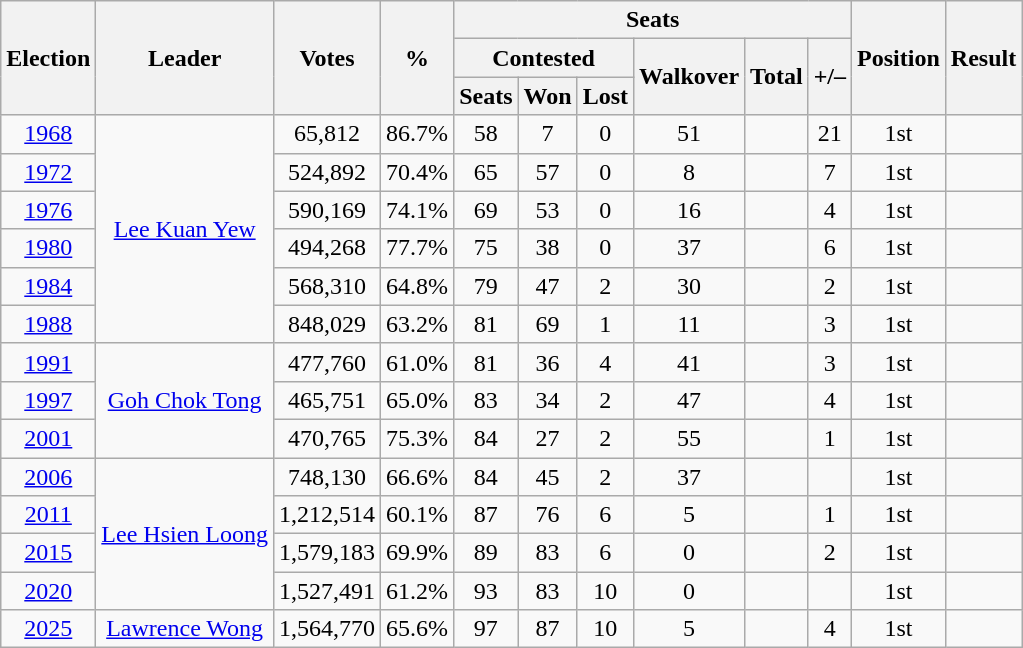<table class=wikitable style="text-align: center;">
<tr>
<th rowspan=3>Election</th>
<th rowspan=3>Leader</th>
<th rowspan=3>Votes</th>
<th rowspan=3>%</th>
<th colspan=6>Seats</th>
<th rowspan=3>Position</th>
<th rowspan=3>Result</th>
</tr>
<tr>
<th colspan=3>Contested</th>
<th rowspan=2>Walkover</th>
<th rowspan=2>Total</th>
<th rowspan=2>+/–</th>
</tr>
<tr>
<th>Seats</th>
<th>Won</th>
<th>Lost</th>
</tr>
<tr>
<td><a href='#'>1968</a></td>
<td rowspan=6><a href='#'>Lee Kuan Yew</a></td>
<td>65,812</td>
<td>86.7%</td>
<td>58</td>
<td>7</td>
<td>0</td>
<td>51</td>
<td></td>
<td> 21</td>
<td> 1st</td>
<td></td>
</tr>
<tr>
<td><a href='#'>1972</a></td>
<td>524,892</td>
<td>70.4%</td>
<td>65</td>
<td>57</td>
<td>0</td>
<td>8</td>
<td></td>
<td> 7</td>
<td> 1st</td>
<td></td>
</tr>
<tr>
<td><a href='#'>1976</a></td>
<td>590,169</td>
<td>74.1%</td>
<td>69</td>
<td>53</td>
<td>0</td>
<td>16</td>
<td></td>
<td> 4</td>
<td> 1st</td>
<td></td>
</tr>
<tr>
<td><a href='#'>1980</a></td>
<td>494,268</td>
<td>77.7%</td>
<td>75</td>
<td>38</td>
<td>0</td>
<td>37</td>
<td></td>
<td> 6</td>
<td> 1st</td>
<td></td>
</tr>
<tr>
<td><a href='#'>1984</a></td>
<td>568,310</td>
<td>64.8%</td>
<td>79</td>
<td>47</td>
<td>2</td>
<td>30</td>
<td></td>
<td> 2</td>
<td> 1st</td>
<td></td>
</tr>
<tr>
<td><a href='#'>1988</a></td>
<td>848,029</td>
<td>63.2%</td>
<td>81</td>
<td>69</td>
<td>1</td>
<td>11</td>
<td></td>
<td> 3</td>
<td> 1st</td>
<td></td>
</tr>
<tr>
<td><a href='#'>1991</a></td>
<td rowspan=3><a href='#'>Goh Chok Tong</a></td>
<td>477,760</td>
<td>61.0%</td>
<td>81</td>
<td>36</td>
<td>4</td>
<td>41</td>
<td></td>
<td> 3</td>
<td> 1st</td>
<td></td>
</tr>
<tr>
<td><a href='#'>1997</a></td>
<td>465,751</td>
<td>65.0%</td>
<td>83</td>
<td>34</td>
<td>2</td>
<td>47</td>
<td></td>
<td> 4</td>
<td> 1st</td>
<td></td>
</tr>
<tr>
<td><a href='#'>2001</a></td>
<td>470,765</td>
<td>75.3%</td>
<td>84</td>
<td>27</td>
<td>2</td>
<td>55</td>
<td></td>
<td> 1</td>
<td> 1st</td>
<td></td>
</tr>
<tr>
<td><a href='#'>2006</a></td>
<td rowspan=4><a href='#'>Lee Hsien Loong</a></td>
<td>748,130</td>
<td>66.6%</td>
<td>84</td>
<td>45</td>
<td>2</td>
<td>37</td>
<td></td>
<td></td>
<td> 1st</td>
<td></td>
</tr>
<tr>
<td><a href='#'>2011</a></td>
<td>1,212,514</td>
<td>60.1%</td>
<td>87</td>
<td>76</td>
<td>6</td>
<td>5</td>
<td></td>
<td> 1</td>
<td> 1st</td>
<td></td>
</tr>
<tr>
<td><a href='#'>2015</a></td>
<td>1,579,183</td>
<td>69.9%</td>
<td>89</td>
<td>83</td>
<td>6</td>
<td>0</td>
<td></td>
<td> 2</td>
<td> 1st</td>
<td></td>
</tr>
<tr>
<td><a href='#'>2020</a></td>
<td>1,527,491</td>
<td>61.2%</td>
<td>93</td>
<td>83</td>
<td>10</td>
<td>0</td>
<td></td>
<td></td>
<td> 1st</td>
<td></td>
</tr>
<tr>
<td><a href='#'>2025</a></td>
<td><a href='#'>Lawrence Wong</a></td>
<td>1,564,770</td>
<td>65.6%</td>
<td>97</td>
<td>87</td>
<td>10</td>
<td>5</td>
<td></td>
<td> 4</td>
<td> 1st</td>
<td></td>
</tr>
</table>
